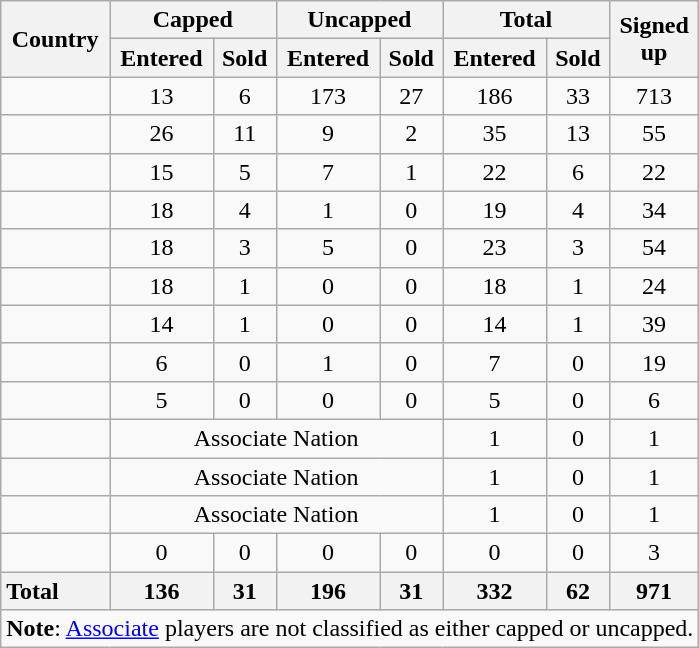<table class="wikitable" style="text-align:center">
<tr>
<th rowspan="2">Country</th>
<th colspan="2">Capped</th>
<th colspan="2">Uncapped</th>
<th colspan="2">Total</th>
<th rowspan="2">Signed<br>up</th>
</tr>
<tr>
<th>Entered</th>
<th>Sold</th>
<th>Entered</th>
<th>Sold</th>
<th>Entered</th>
<th>Sold</th>
</tr>
<tr>
<td style="text-align:left"></td>
<td>13</td>
<td>6</td>
<td>173</td>
<td>27</td>
<td>186</td>
<td>33</td>
<td>713</td>
</tr>
<tr>
<td style="text-align:left"></td>
<td>26</td>
<td>11</td>
<td>9</td>
<td>2</td>
<td>35</td>
<td>13</td>
<td>55</td>
</tr>
<tr>
<td style="text-align:left"></td>
<td>15</td>
<td>5</td>
<td>7</td>
<td>1</td>
<td>22</td>
<td>6</td>
<td>22</td>
</tr>
<tr>
<td style="text-align:left"></td>
<td>18</td>
<td>4</td>
<td>1</td>
<td>0</td>
<td>19</td>
<td>4</td>
<td>34</td>
</tr>
<tr>
<td style="text-align:left"></td>
<td>18</td>
<td>3</td>
<td>5</td>
<td>0</td>
<td>23</td>
<td>3</td>
<td>54</td>
</tr>
<tr>
<td style="text-align:left"></td>
<td>18</td>
<td>1</td>
<td>0</td>
<td>0</td>
<td>18</td>
<td>1</td>
<td>24</td>
</tr>
<tr>
<td style="text-align:left"></td>
<td>14</td>
<td>1</td>
<td>0</td>
<td>0</td>
<td>14</td>
<td>1</td>
<td>39</td>
</tr>
<tr>
<td style="text-align:left"></td>
<td>6</td>
<td>0</td>
<td>1</td>
<td>0</td>
<td>7</td>
<td>0</td>
<td>19</td>
</tr>
<tr>
<td style="text-align:left"></td>
<td>5</td>
<td>0</td>
<td>0</td>
<td>0</td>
<td>5</td>
<td>0</td>
<td>6</td>
</tr>
<tr>
<td style="text-align:left"></td>
<td colspan="4">Associate Nation</td>
<td>1</td>
<td>0</td>
<td>1</td>
</tr>
<tr>
<td style="text-align:left"></td>
<td colspan="4">Associate Nation</td>
<td>1</td>
<td>0</td>
<td>1</td>
</tr>
<tr>
<td style="text-align:left"></td>
<td colspan="4">Associate Nation</td>
<td>1</td>
<td>0</td>
<td>1</td>
</tr>
<tr>
<td style="text-align:left"></td>
<td>0</td>
<td>0</td>
<td>0</td>
<td>0</td>
<td>0</td>
<td>0</td>
<td>3</td>
</tr>
<tr>
<th style="text-align:left">Total</th>
<th>136</th>
<th>31</th>
<th>196</th>
<th>31</th>
<th>332</th>
<th>62</th>
<th>971</th>
</tr>
<tr>
<td colspan="8"><strong>Note</strong>: <a href='#'>Associate</a> players are not classified as either capped or uncapped.</td>
</tr>
</table>
